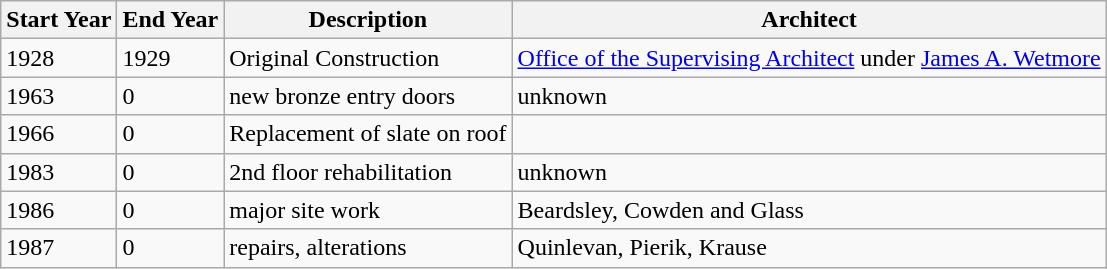<table class="wikitable">
<tr>
<th>Start Year</th>
<th>End Year</th>
<th>Description</th>
<th>Architect</th>
</tr>
<tr>
<td>1928</td>
<td>1929</td>
<td>Original Construction</td>
<td><a href='#'>Office of the Supervising Architect</a> under <a href='#'>James A. Wetmore</a></td>
</tr>
<tr>
<td>1963</td>
<td>0</td>
<td>new bronze entry doors</td>
<td>unknown</td>
</tr>
<tr>
<td>1966</td>
<td>0</td>
<td>Replacement of slate on roof</td>
<td></td>
</tr>
<tr>
<td>1983</td>
<td>0</td>
<td>2nd floor rehabilitation</td>
<td>unknown</td>
</tr>
<tr>
<td>1986</td>
<td>0</td>
<td>major site work</td>
<td>Beardsley, Cowden and Glass</td>
</tr>
<tr>
<td>1987</td>
<td>0</td>
<td>repairs, alterations</td>
<td>Quinlevan, Pierik, Krause</td>
</tr>
</table>
